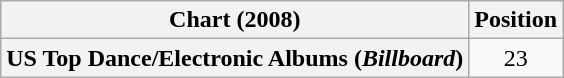<table class="wikitable sortable plainrowheaders">
<tr>
<th>Chart (2008)</th>
<th>Position</th>
</tr>
<tr>
<th scope="row">US Top Dance/Electronic Albums (<em>Billboard</em>)</th>
<td align="center">23</td>
</tr>
</table>
